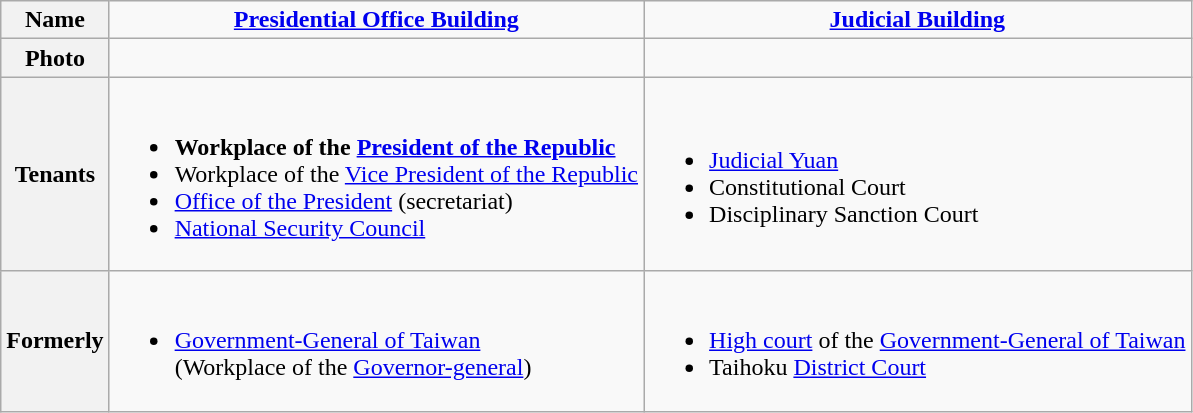<table class=wikitable>
<tr align=center>
<th>Name</th>
<td><strong><a href='#'>Presidential Office Building</a></strong></td>
<td><strong><a href='#'>Judicial Building</a></strong></td>
</tr>
<tr align=center>
<th>Photo</th>
<td></td>
<td></td>
</tr>
<tr>
<th>Tenants</th>
<td><br><ul><li><strong>Workplace of the <a href='#'>President of the Republic</a></strong></li><li>Workplace of the <a href='#'>Vice President of the Republic</a></li><li><a href='#'>Office of the President</a> (secretariat)</li><li><a href='#'>National Security Council</a></li></ul></td>
<td><br><ul><li><a href='#'>Judicial Yuan</a></li><li>Constitutional Court</li><li>Disciplinary Sanction Court</li></ul></td>
</tr>
<tr>
<th>Formerly</th>
<td><br><ul><li><a href='#'>Government-General of Taiwan</a><br>(Workplace of the <a href='#'>Governor-general</a>)</li></ul></td>
<td><br><ul><li><a href='#'>High court</a> of the <a href='#'>Government-General of Taiwan</a></li><li>Taihoku <a href='#'>District Court</a></li></ul></td>
</tr>
</table>
